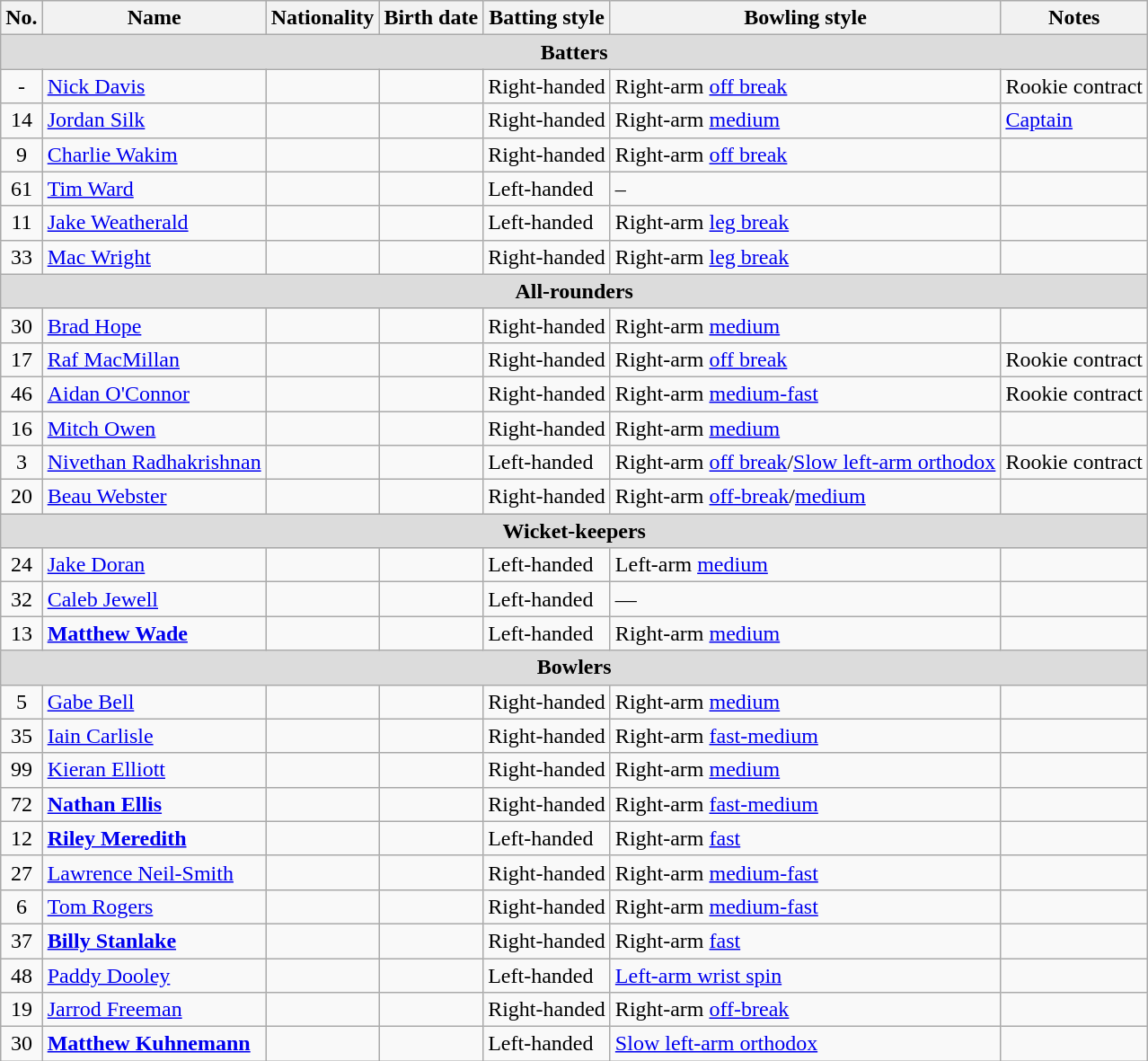<table class="wikitable">
<tr>
<th>No.</th>
<th>Name</th>
<th>Nationality</th>
<th>Birth date</th>
<th>Batting style</th>
<th>Bowling style</th>
<th>Notes</th>
</tr>
<tr>
<th colspan="7" style="background: #DCDCDC" align=right>Batters</th>
</tr>
<tr>
<td style="text-align:center">-</td>
<td><a href='#'>Nick Davis</a></td>
<td></td>
<td></td>
<td>Right-handed</td>
<td>Right-arm <a href='#'>off break</a></td>
<td>Rookie contract</td>
</tr>
<tr>
<td style="text-align:center">14</td>
<td><a href='#'>Jordan Silk</a></td>
<td></td>
<td></td>
<td>Right-handed</td>
<td>Right-arm <a href='#'>medium</a></td>
<td><a href='#'>Captain</a></td>
</tr>
<tr>
<td style="text-align:center">9</td>
<td><a href='#'>Charlie Wakim</a></td>
<td></td>
<td></td>
<td>Right-handed</td>
<td>Right-arm <a href='#'>off break</a></td>
<td></td>
</tr>
<tr>
<td style="text-align:center">61</td>
<td><a href='#'>Tim Ward</a></td>
<td></td>
<td></td>
<td>Left-handed</td>
<td>–</td>
<td></td>
</tr>
<tr>
<td style="text-align:center">11</td>
<td><a href='#'>Jake Weatherald</a></td>
<td></td>
<td></td>
<td>Left-handed</td>
<td>Right-arm <a href='#'>leg break</a></td>
<td></td>
</tr>
<tr>
<td style="text-align:center">33</td>
<td><a href='#'>Mac Wright</a></td>
<td></td>
<td></td>
<td>Right-handed</td>
<td>Right-arm <a href='#'>leg break</a></td>
<td></td>
</tr>
<tr>
<th colspan="7" style="background: #DCDCDC" align=right>All-rounders</th>
</tr>
<tr>
<td style="text-align:center">30</td>
<td><a href='#'>Brad Hope</a></td>
<td></td>
<td></td>
<td>Right-handed</td>
<td>Right-arm <a href='#'>medium</a></td>
<td></td>
</tr>
<tr>
<td style="text-align:center">17</td>
<td><a href='#'>Raf MacMillan</a></td>
<td></td>
<td></td>
<td>Right-handed</td>
<td>Right-arm <a href='#'>off break</a></td>
<td>Rookie contract</td>
</tr>
<tr>
<td style="text-align:center">46</td>
<td><a href='#'>Aidan O'Connor</a></td>
<td></td>
<td></td>
<td>Right-handed</td>
<td>Right-arm <a href='#'>medium-fast</a></td>
<td>Rookie contract</td>
</tr>
<tr>
<td style="text-align:center">16</td>
<td><a href='#'>Mitch Owen</a></td>
<td></td>
<td></td>
<td>Right-handed</td>
<td>Right-arm <a href='#'>medium</a></td>
<td></td>
</tr>
<tr>
<td style="text-align:center">3</td>
<td><a href='#'>Nivethan Radhakrishnan</a></td>
<td></td>
<td></td>
<td>Left-handed</td>
<td>Right-arm <a href='#'>off break</a>/<a href='#'>Slow left-arm orthodox</a></td>
<td>Rookie contract</td>
</tr>
<tr>
<td style="text-align:center">20</td>
<td><a href='#'>Beau Webster</a></td>
<td></td>
<td></td>
<td>Right-handed</td>
<td>Right-arm <a href='#'>off-break</a>/<a href='#'>medium</a></td>
<td></td>
</tr>
<tr>
<th colspan="7" style="background: #DCDCDC" align=right>Wicket-keepers</th>
</tr>
<tr>
<td style="text-align:center">24</td>
<td><a href='#'>Jake Doran</a></td>
<td></td>
<td></td>
<td>Left-handed</td>
<td>Left-arm <a href='#'>medium</a></td>
<td></td>
</tr>
<tr>
<td style="text-align:center">32</td>
<td><a href='#'>Caleb Jewell</a></td>
<td></td>
<td></td>
<td>Left-handed</td>
<td>—</td>
<td></td>
</tr>
<tr>
<td style="text-align:center">13</td>
<td><strong><a href='#'>Matthew Wade</a></strong></td>
<td></td>
<td></td>
<td>Left-handed</td>
<td>Right-arm <a href='#'>medium</a></td>
<td></td>
</tr>
<tr>
<th colspan="7" style="background: #DCDCDC" align=right>Bowlers</th>
</tr>
<tr>
<td style="text-align:center">5</td>
<td><a href='#'>Gabe Bell</a></td>
<td></td>
<td></td>
<td>Right-handed</td>
<td>Right-arm <a href='#'>medium</a></td>
<td></td>
</tr>
<tr>
<td style="text-align:center">35</td>
<td><a href='#'>Iain Carlisle</a></td>
<td></td>
<td></td>
<td>Right-handed</td>
<td>Right-arm <a href='#'>fast-medium</a></td>
<td></td>
</tr>
<tr>
<td style="text-align:center">99</td>
<td><a href='#'>Kieran Elliott</a></td>
<td></td>
<td></td>
<td>Right-handed</td>
<td>Right-arm <a href='#'>medium</a></td>
<td></td>
</tr>
<tr>
<td style="text-align:center">72</td>
<td><strong><a href='#'>Nathan Ellis</a></strong></td>
<td></td>
<td></td>
<td>Right-handed</td>
<td>Right-arm <a href='#'>fast-medium</a></td>
<td></td>
</tr>
<tr>
<td style="text-align:center">12</td>
<td><strong><a href='#'>Riley Meredith</a></strong></td>
<td></td>
<td></td>
<td>Left-handed</td>
<td>Right-arm <a href='#'>fast</a></td>
<td></td>
</tr>
<tr>
<td style="text-align:center">27</td>
<td><a href='#'>Lawrence Neil-Smith</a></td>
<td></td>
<td></td>
<td>Right-handed</td>
<td>Right-arm <a href='#'>medium-fast</a></td>
<td></td>
</tr>
<tr>
<td style="text-align:center">6</td>
<td><a href='#'>Tom Rogers</a></td>
<td></td>
<td></td>
<td>Right-handed</td>
<td>Right-arm <a href='#'>medium-fast</a></td>
<td></td>
</tr>
<tr>
<td style="text-align:center">37</td>
<td><strong><a href='#'>Billy Stanlake</a></strong></td>
<td></td>
<td></td>
<td>Right-handed</td>
<td>Right-arm <a href='#'>fast</a></td>
<td></td>
</tr>
<tr>
<td style="text-align:center">48</td>
<td><a href='#'>Paddy Dooley</a></td>
<td></td>
<td></td>
<td>Left-handed</td>
<td><a href='#'>Left-arm wrist spin</a></td>
<td></td>
</tr>
<tr>
<td style="text-align:center">19</td>
<td><a href='#'>Jarrod Freeman</a></td>
<td></td>
<td></td>
<td>Right-handed</td>
<td>Right-arm <a href='#'>off-break</a></td>
<td></td>
</tr>
<tr>
<td style="text-align:center">30</td>
<td><strong><a href='#'>Matthew Kuhnemann</a></strong></td>
<td></td>
<td></td>
<td>Left-handed</td>
<td><a href='#'>Slow left-arm orthodox</a></td>
<td></td>
</tr>
</table>
